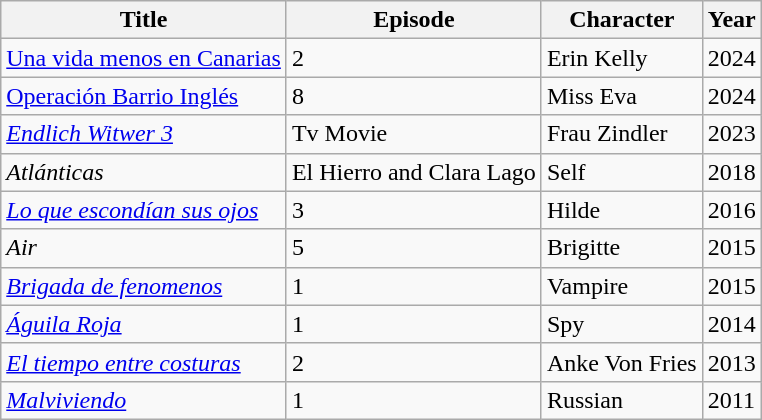<table class="wikitable">
<tr>
<th>Title</th>
<th>Episode</th>
<th>Character</th>
<th>Year</th>
</tr>
<tr>
<td><a href='#'>Una vida menos en Canarias</a></td>
<td>2</td>
<td>Erin Kelly</td>
<td>2024</td>
</tr>
<tr>
<td><a href='#'>Operación Barrio Inglés</a></td>
<td>8</td>
<td>Miss Eva</td>
<td>2024</td>
</tr>
<tr>
<td><em><a href='#'>Endlich Witwer 3</a></em></td>
<td>Tv Movie</td>
<td>Frau Zindler</td>
<td>2023</td>
</tr>
<tr>
<td><em>Atlánticas</em></td>
<td>El Hierro and Clara Lago</td>
<td>Self</td>
<td>2018</td>
</tr>
<tr>
<td><em><a href='#'>Lo que escondían sus ojos</a></em></td>
<td>3</td>
<td>Hilde</td>
<td>2016</td>
</tr>
<tr>
<td><em>Air</em></td>
<td>5</td>
<td>Brigitte</td>
<td>2015</td>
</tr>
<tr>
<td><em><a href='#'>Brigada de fenomenos</a></em></td>
<td>1</td>
<td>Vampire</td>
<td>2015</td>
</tr>
<tr>
<td><em><a href='#'>Águila Roja</a></em></td>
<td>1</td>
<td>Spy</td>
<td>2014</td>
</tr>
<tr>
<td><a href='#'><em>El tiempo entre costuras</em></a></td>
<td>2</td>
<td>Anke Von Fries</td>
<td>2013</td>
</tr>
<tr>
<td><em><a href='#'>Malviviendo</a></em></td>
<td>1</td>
<td>Russian</td>
<td>2011</td>
</tr>
</table>
